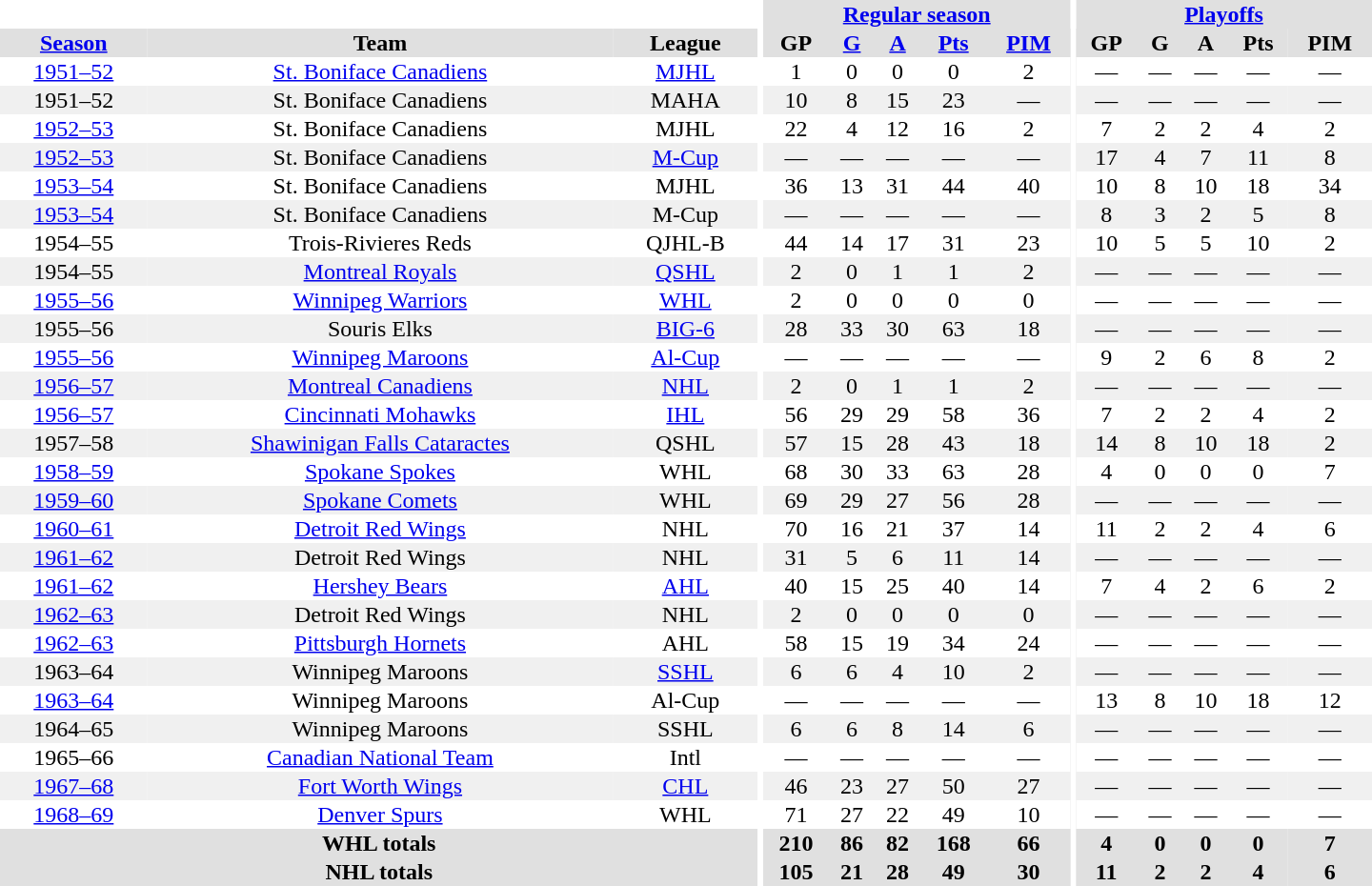<table border="0" cellpadding="1" cellspacing="0" style="text-align:center; width:60em">
<tr bgcolor="#e0e0e0">
<th colspan="3" bgcolor="#ffffff"></th>
<th rowspan="100" bgcolor="#ffffff"></th>
<th colspan="5"><a href='#'>Regular season</a></th>
<th rowspan="100" bgcolor="#ffffff"></th>
<th colspan="5"><a href='#'>Playoffs</a></th>
</tr>
<tr bgcolor="#e0e0e0">
<th><a href='#'>Season</a></th>
<th>Team</th>
<th>League</th>
<th>GP</th>
<th><a href='#'>G</a></th>
<th><a href='#'>A</a></th>
<th><a href='#'>Pts</a></th>
<th><a href='#'>PIM</a></th>
<th>GP</th>
<th>G</th>
<th>A</th>
<th>Pts</th>
<th>PIM</th>
</tr>
<tr>
<td><a href='#'>1951–52</a></td>
<td><a href='#'>St. Boniface Canadiens</a></td>
<td><a href='#'>MJHL</a></td>
<td>1</td>
<td>0</td>
<td>0</td>
<td>0</td>
<td>2</td>
<td>—</td>
<td>—</td>
<td>—</td>
<td>—</td>
<td>—</td>
</tr>
<tr bgcolor="#f0f0f0">
<td>1951–52</td>
<td>St. Boniface Canadiens</td>
<td>MAHA</td>
<td>10</td>
<td>8</td>
<td>15</td>
<td>23</td>
<td>—</td>
<td>—</td>
<td>—</td>
<td>—</td>
<td>—</td>
<td>—</td>
</tr>
<tr>
<td><a href='#'>1952–53</a></td>
<td>St. Boniface Canadiens</td>
<td>MJHL</td>
<td>22</td>
<td>4</td>
<td>12</td>
<td>16</td>
<td>2</td>
<td>7</td>
<td>2</td>
<td>2</td>
<td>4</td>
<td>2</td>
</tr>
<tr bgcolor="#f0f0f0">
<td><a href='#'>1952–53</a></td>
<td>St. Boniface Canadiens</td>
<td><a href='#'>M-Cup</a></td>
<td>—</td>
<td>—</td>
<td>—</td>
<td>—</td>
<td>—</td>
<td>17</td>
<td>4</td>
<td>7</td>
<td>11</td>
<td>8</td>
</tr>
<tr>
<td><a href='#'>1953–54</a></td>
<td>St. Boniface Canadiens</td>
<td>MJHL</td>
<td>36</td>
<td>13</td>
<td>31</td>
<td>44</td>
<td>40</td>
<td>10</td>
<td>8</td>
<td>10</td>
<td>18</td>
<td>34</td>
</tr>
<tr bgcolor="#f0f0f0">
<td><a href='#'>1953–54</a></td>
<td>St. Boniface Canadiens</td>
<td>M-Cup</td>
<td>—</td>
<td>—</td>
<td>—</td>
<td>—</td>
<td>—</td>
<td>8</td>
<td>3</td>
<td>2</td>
<td>5</td>
<td>8</td>
</tr>
<tr>
<td>1954–55</td>
<td>Trois-Rivieres Reds</td>
<td>QJHL-B</td>
<td>44</td>
<td>14</td>
<td>17</td>
<td>31</td>
<td>23</td>
<td>10</td>
<td>5</td>
<td>5</td>
<td>10</td>
<td>2</td>
</tr>
<tr bgcolor="#f0f0f0">
<td>1954–55</td>
<td><a href='#'>Montreal Royals</a></td>
<td><a href='#'>QSHL</a></td>
<td>2</td>
<td>0</td>
<td>1</td>
<td>1</td>
<td>2</td>
<td>—</td>
<td>—</td>
<td>—</td>
<td>—</td>
<td>—</td>
</tr>
<tr>
<td><a href='#'>1955–56</a></td>
<td><a href='#'>Winnipeg Warriors</a></td>
<td><a href='#'>WHL</a></td>
<td>2</td>
<td>0</td>
<td>0</td>
<td>0</td>
<td>0</td>
<td>—</td>
<td>—</td>
<td>—</td>
<td>—</td>
<td>—</td>
</tr>
<tr bgcolor="#f0f0f0">
<td>1955–56</td>
<td>Souris Elks</td>
<td><a href='#'>BIG-6</a></td>
<td>28</td>
<td>33</td>
<td>30</td>
<td>63</td>
<td>18</td>
<td>—</td>
<td>—</td>
<td>—</td>
<td>—</td>
<td>—</td>
</tr>
<tr>
<td><a href='#'>1955–56</a></td>
<td><a href='#'>Winnipeg Maroons</a></td>
<td><a href='#'>Al-Cup</a></td>
<td>—</td>
<td>—</td>
<td>—</td>
<td>—</td>
<td>—</td>
<td>9</td>
<td>2</td>
<td>6</td>
<td>8</td>
<td>2</td>
</tr>
<tr bgcolor="#f0f0f0">
<td><a href='#'>1956–57</a></td>
<td><a href='#'>Montreal Canadiens</a></td>
<td><a href='#'>NHL</a></td>
<td>2</td>
<td>0</td>
<td>1</td>
<td>1</td>
<td>2</td>
<td>—</td>
<td>—</td>
<td>—</td>
<td>—</td>
<td>—</td>
</tr>
<tr>
<td><a href='#'>1956–57</a></td>
<td><a href='#'>Cincinnati Mohawks</a></td>
<td><a href='#'>IHL</a></td>
<td>56</td>
<td>29</td>
<td>29</td>
<td>58</td>
<td>36</td>
<td>7</td>
<td>2</td>
<td>2</td>
<td>4</td>
<td>2</td>
</tr>
<tr bgcolor="#f0f0f0">
<td>1957–58</td>
<td><a href='#'>Shawinigan Falls Cataractes</a></td>
<td>QSHL</td>
<td>57</td>
<td>15</td>
<td>28</td>
<td>43</td>
<td>18</td>
<td>14</td>
<td>8</td>
<td>10</td>
<td>18</td>
<td>2</td>
</tr>
<tr>
<td><a href='#'>1958–59</a></td>
<td><a href='#'>Spokane Spokes</a></td>
<td>WHL</td>
<td>68</td>
<td>30</td>
<td>33</td>
<td>63</td>
<td>28</td>
<td>4</td>
<td>0</td>
<td>0</td>
<td>0</td>
<td>7</td>
</tr>
<tr bgcolor="#f0f0f0">
<td><a href='#'>1959–60</a></td>
<td><a href='#'>Spokane Comets</a></td>
<td>WHL</td>
<td>69</td>
<td>29</td>
<td>27</td>
<td>56</td>
<td>28</td>
<td>—</td>
<td>—</td>
<td>—</td>
<td>—</td>
<td>—</td>
</tr>
<tr>
<td><a href='#'>1960–61</a></td>
<td><a href='#'>Detroit Red Wings</a></td>
<td>NHL</td>
<td>70</td>
<td>16</td>
<td>21</td>
<td>37</td>
<td>14</td>
<td>11</td>
<td>2</td>
<td>2</td>
<td>4</td>
<td>6</td>
</tr>
<tr bgcolor="#f0f0f0">
<td><a href='#'>1961–62</a></td>
<td>Detroit Red Wings</td>
<td>NHL</td>
<td>31</td>
<td>5</td>
<td>6</td>
<td>11</td>
<td>14</td>
<td>—</td>
<td>—</td>
<td>—</td>
<td>—</td>
<td>—</td>
</tr>
<tr>
<td><a href='#'>1961–62</a></td>
<td><a href='#'>Hershey Bears</a></td>
<td><a href='#'>AHL</a></td>
<td>40</td>
<td>15</td>
<td>25</td>
<td>40</td>
<td>14</td>
<td>7</td>
<td>4</td>
<td>2</td>
<td>6</td>
<td>2</td>
</tr>
<tr bgcolor="#f0f0f0">
<td><a href='#'>1962–63</a></td>
<td>Detroit Red Wings</td>
<td>NHL</td>
<td>2</td>
<td>0</td>
<td>0</td>
<td>0</td>
<td>0</td>
<td>—</td>
<td>—</td>
<td>—</td>
<td>—</td>
<td>—</td>
</tr>
<tr>
<td><a href='#'>1962–63</a></td>
<td><a href='#'>Pittsburgh Hornets</a></td>
<td>AHL</td>
<td>58</td>
<td>15</td>
<td>19</td>
<td>34</td>
<td>24</td>
<td>—</td>
<td>—</td>
<td>—</td>
<td>—</td>
<td>—</td>
</tr>
<tr bgcolor="#f0f0f0">
<td>1963–64</td>
<td>Winnipeg Maroons</td>
<td><a href='#'>SSHL</a></td>
<td>6</td>
<td>6</td>
<td>4</td>
<td>10</td>
<td>2</td>
<td>—</td>
<td>—</td>
<td>—</td>
<td>—</td>
<td>—</td>
</tr>
<tr>
<td><a href='#'>1963–64</a></td>
<td>Winnipeg Maroons</td>
<td>Al-Cup</td>
<td>—</td>
<td>—</td>
<td>—</td>
<td>—</td>
<td>—</td>
<td>13</td>
<td>8</td>
<td>10</td>
<td>18</td>
<td>12</td>
</tr>
<tr bgcolor="#f0f0f0">
<td>1964–65</td>
<td>Winnipeg Maroons</td>
<td>SSHL</td>
<td>6</td>
<td>6</td>
<td>8</td>
<td>14</td>
<td>6</td>
<td>—</td>
<td>—</td>
<td>—</td>
<td>—</td>
<td>—</td>
</tr>
<tr>
<td>1965–66</td>
<td><a href='#'>Canadian National Team</a></td>
<td>Intl</td>
<td>—</td>
<td>—</td>
<td>—</td>
<td>—</td>
<td>—</td>
<td>—</td>
<td>—</td>
<td>—</td>
<td>—</td>
<td>—</td>
</tr>
<tr bgcolor="#f0f0f0">
<td><a href='#'>1967–68</a></td>
<td><a href='#'>Fort Worth Wings</a></td>
<td><a href='#'>CHL</a></td>
<td>46</td>
<td>23</td>
<td>27</td>
<td>50</td>
<td>27</td>
<td>—</td>
<td>—</td>
<td>—</td>
<td>—</td>
<td>—</td>
</tr>
<tr>
<td><a href='#'>1968–69</a></td>
<td><a href='#'>Denver Spurs</a></td>
<td>WHL</td>
<td>71</td>
<td>27</td>
<td>22</td>
<td>49</td>
<td>10</td>
<td>—</td>
<td>—</td>
<td>—</td>
<td>—</td>
<td>—</td>
</tr>
<tr bgcolor="#e0e0e0">
<th colspan="3">WHL totals</th>
<th>210</th>
<th>86</th>
<th>82</th>
<th>168</th>
<th>66</th>
<th>4</th>
<th>0</th>
<th>0</th>
<th>0</th>
<th>7</th>
</tr>
<tr bgcolor="#e0e0e0">
<th colspan="3">NHL totals</th>
<th>105</th>
<th>21</th>
<th>28</th>
<th>49</th>
<th>30</th>
<th>11</th>
<th>2</th>
<th>2</th>
<th>4</th>
<th>6</th>
</tr>
</table>
